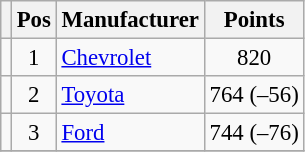<table class="wikitable" style="font-size: 95%;">
<tr>
<th></th>
<th>Pos</th>
<th>Manufacturer</th>
<th>Points</th>
</tr>
<tr>
<td align="left"></td>
<td style="text-align:center;">1</td>
<td><a href='#'>Chevrolet</a></td>
<td style="text-align:center;">820</td>
</tr>
<tr>
<td align="left"></td>
<td style="text-align:center;">2</td>
<td><a href='#'>Toyota</a></td>
<td style="text-align:center;">764 (–56)</td>
</tr>
<tr>
<td align="left"></td>
<td style="text-align:center;">3</td>
<td><a href='#'>Ford</a></td>
<td style="text-align:center;">744 (–76)</td>
</tr>
<tr class="sortbottom">
</tr>
</table>
